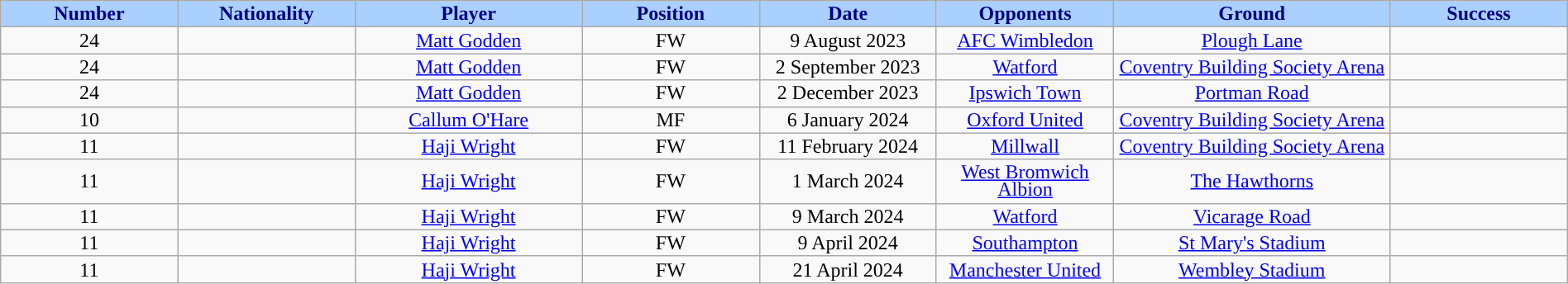<table class="wikitable sortable alternance" style="font-size:100%; text-align:center; line-height:14px; width:100%;">
<tr>
<th style="background:#AAD0FF; color:#000080; width:100px;">Number</th>
<th style="background:#AAD0FF; color:#000080; width:100px;">Nationality</th>
<th style="background:#AAD0FF; color:#000080; width:130px;">Player</th>
<th style="background:#AAD0FF; color:#000080; width:100px;">Position</th>
<th style="background:#AAD0FF; color:#000080; width:100px;">Date</th>
<th style="background:#AAD0FF; color:#000080; width:100px;">Opponents</th>
<th style="background:#AAD0FF; color:#000080; width:160px;">Ground</th>
<th style="background:#AAD0FF; color:#000080; width:100px;">Success</th>
</tr>
<tr>
<td>24</td>
<td></td>
<td><a href='#'>Matt Godden</a></td>
<td>FW</td>
<td>9 August 2023</td>
<td><a href='#'>AFC Wimbledon</a></td>
<td><a href='#'>Plough Lane</a></td>
<td></td>
</tr>
<tr>
<td>24</td>
<td></td>
<td><a href='#'>Matt Godden</a></td>
<td>FW</td>
<td>2 September 2023</td>
<td><a href='#'>Watford</a></td>
<td><a href='#'>Coventry Building Society Arena</a></td>
<td></td>
</tr>
<tr>
<td>24</td>
<td></td>
<td><a href='#'>Matt Godden</a></td>
<td>FW</td>
<td>2 December 2023</td>
<td><a href='#'>Ipswich Town</a></td>
<td><a href='#'>Portman Road</a></td>
<td></td>
</tr>
<tr>
<td>10</td>
<td></td>
<td><a href='#'>Callum O'Hare</a></td>
<td>MF</td>
<td>6 January 2024</td>
<td><a href='#'>Oxford United</a></td>
<td><a href='#'>Coventry Building Society Arena</a></td>
<td></td>
</tr>
<tr>
<td>11</td>
<td></td>
<td><a href='#'>Haji Wright</a></td>
<td>FW</td>
<td>11 February 2024</td>
<td><a href='#'>Millwall</a></td>
<td><a href='#'>Coventry Building Society Arena</a></td>
<td></td>
</tr>
<tr>
<td>11</td>
<td></td>
<td><a href='#'>Haji Wright</a></td>
<td>FW</td>
<td>1 March 2024</td>
<td><a href='#'>West Bromwich Albion</a></td>
<td><a href='#'>The Hawthorns</a></td>
<td></td>
</tr>
<tr>
<td>11</td>
<td></td>
<td><a href='#'>Haji Wright</a></td>
<td>FW</td>
<td>9 March 2024</td>
<td><a href='#'>Watford</a></td>
<td><a href='#'>Vicarage Road</a></td>
<td></td>
</tr>
<tr>
<td>11</td>
<td></td>
<td><a href='#'>Haji Wright</a></td>
<td>FW</td>
<td>9 April 2024</td>
<td><a href='#'>Southampton</a></td>
<td><a href='#'>St Mary's Stadium</a></td>
<td></td>
</tr>
<tr>
<td>11</td>
<td></td>
<td><a href='#'>Haji Wright</a></td>
<td>FW</td>
<td>21 April 2024</td>
<td><a href='#'>Manchester United</a></td>
<td><a href='#'>Wembley Stadium</a></td>
<td></td>
</tr>
</table>
